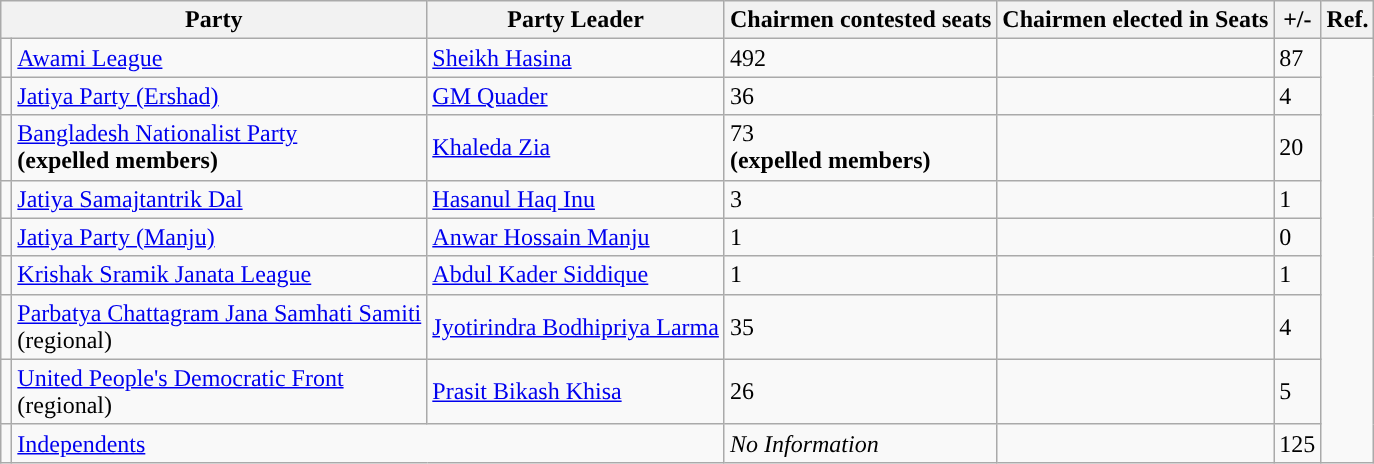<table class="wikitable">
<tr>
<th colspan="2">Party</th>
<th>Party Leader</th>
<th>Chairmen contested seats</th>
<th>Chairmen elected in Seats</th>
<th>+/-</th>
<th>Ref.</th>
</tr>
<tr>
<td></td>
<td><a href='#'>Awami League</a></td>
<td><a href='#'>Sheikh Hasina</a></td>
<td>492</td>
<td></td>
<td>87</td>
<td rowspan="9"></td>
</tr>
<tr>
<td></td>
<td><a href='#'>Jatiya Party (Ershad)</a></td>
<td><a href='#'>GM Quader</a></td>
<td>36</td>
<td></td>
<td>4</td>
</tr>
<tr>
<td></td>
<td><a href='#'>Bangladesh Nationalist Party</a><br><strong>(expelled members)</strong></td>
<td><a href='#'>Khaleda Zia</a></td>
<td>73<br><strong>(expelled members)</strong></td>
<td></td>
<td>20</td>
</tr>
<tr>
<td></td>
<td><a href='#'>Jatiya Samajtantrik Dal</a></td>
<td><a href='#'>Hasanul Haq Inu</a></td>
<td>3</td>
<td></td>
<td>1</td>
</tr>
<tr>
<td></td>
<td><a href='#'>Jatiya Party (Manju)</a></td>
<td><a href='#'>Anwar Hossain Manju</a></td>
<td>1</td>
<td></td>
<td>0</td>
</tr>
<tr>
<td></td>
<td><a href='#'>Krishak Sramik Janata League</a></td>
<td><a href='#'>Abdul Kader Siddique</a></td>
<td>1</td>
<td></td>
<td>1</td>
</tr>
<tr>
<td></td>
<td><a href='#'>Parbatya Chattagram Jana Samhati Samiti</a><br>(regional)</td>
<td><a href='#'>Jyotirindra Bodhipriya Larma</a></td>
<td>35</td>
<td></td>
<td>4</td>
</tr>
<tr>
<td></td>
<td><a href='#'>United People's Democratic Front</a><br>(regional)</td>
<td><a href='#'>Prasit Bikash Khisa</a></td>
<td>26</td>
<td></td>
<td>5</td>
</tr>
<tr>
<td></td>
<td colspan="2"><a href='#'>Independents</a></td>
<td><em>No Information</em></td>
<td></td>
<td>125</td>
</tr>
</table>
